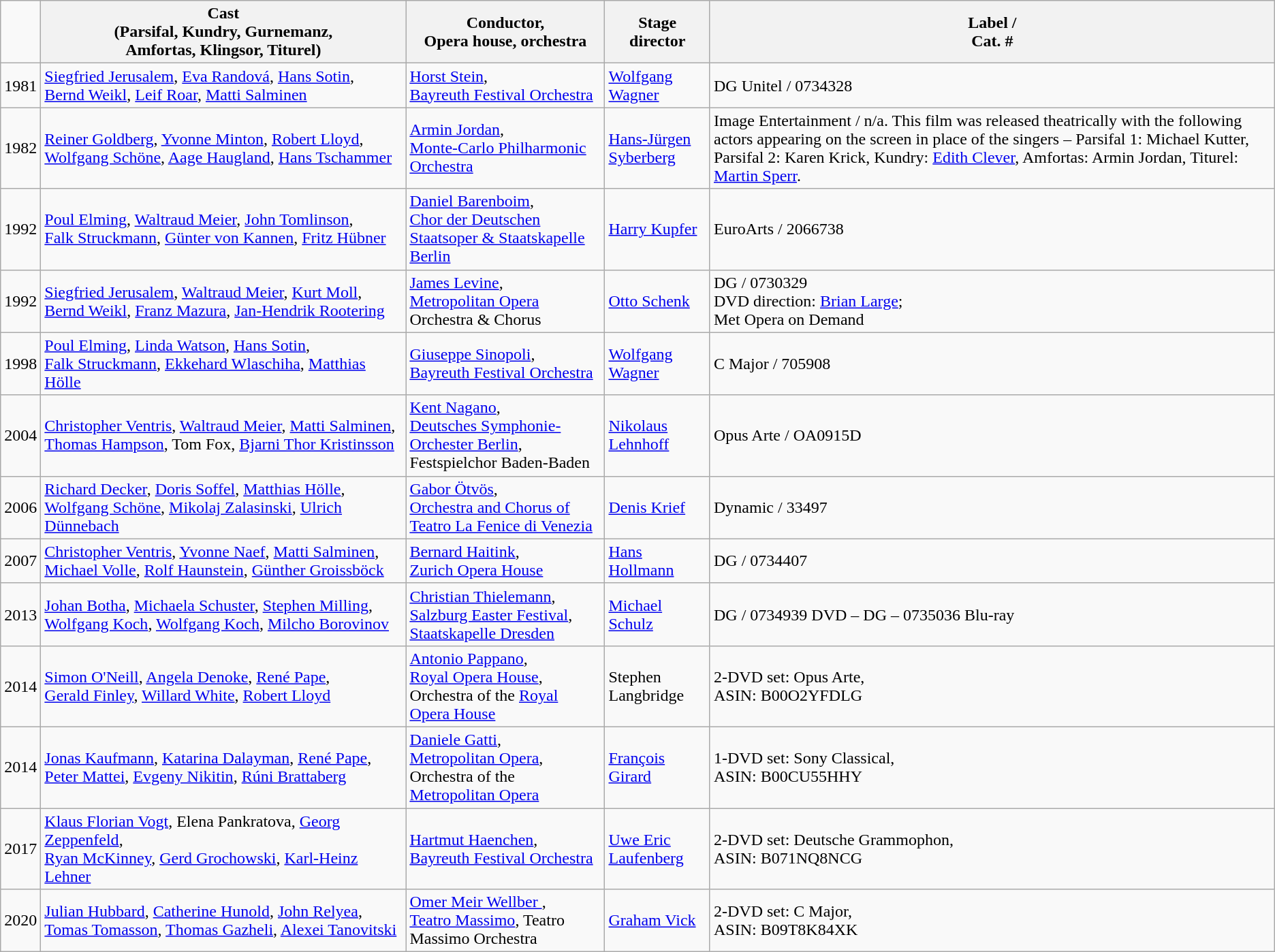<table class="wikitable">
<tr>
<td></td>
<th width="350px">Cast<br>(Parsifal, Kundry, Gurnemanz,<br>Amfortas, Klingsor, Titurel)</th>
<th scope="col">Conductor,<br>Opera house, orchestra</th>
<th scope="col">Stage director</th>
<th scope="col">Label /<br>Cat. #</th>
</tr>
<tr>
<td scope="row">1981</td>
<td><a href='#'>Siegfried Jerusalem</a>, <a href='#'>Eva Randová</a>, <a href='#'>Hans Sotin</a>,<br><a href='#'>Bernd Weikl</a>, <a href='#'>Leif Roar</a>, <a href='#'>Matti Salminen</a></td>
<td><a href='#'>Horst Stein</a>,<br><a href='#'>Bayreuth Festival Orchestra</a></td>
<td><a href='#'>Wolfgang Wagner</a></td>
<td>DG Unitel / 0734328</td>
</tr>
<tr>
<td scope="row">1982</td>
<td><a href='#'>Reiner Goldberg</a>, <a href='#'>Yvonne Minton</a>, <a href='#'>Robert Lloyd</a>,<br><a href='#'>Wolfgang Schöne</a>, <a href='#'>Aage Haugland</a>, <a href='#'>Hans Tschammer</a></td>
<td><a href='#'>Armin Jordan</a>,<br><a href='#'>Monte-Carlo Philharmonic Orchestra</a></td>
<td><a href='#'>Hans-Jürgen Syberberg</a></td>
<td>Image Entertainment / n/a. This film was released theatrically with the following actors appearing on the screen in place of the singers – Parsifal 1: Michael Kutter, Parsifal 2: Karen Krick, Kundry: <a href='#'>Edith Clever</a>, Amfortas: Armin Jordan, Titurel: <a href='#'>Martin Sperr</a>.</td>
</tr>
<tr>
<td scope="row">1992</td>
<td><a href='#'>Poul Elming</a>, <a href='#'>Waltraud Meier</a>, <a href='#'>John Tomlinson</a>,<br><a href='#'>Falk Struckmann</a>, <a href='#'>Günter von Kannen</a>, <a href='#'>Fritz Hübner</a></td>
<td><a href='#'>Daniel Barenboim</a>,<br><a href='#'>Chor der Deutschen Staatsoper & Staatskapelle Berlin</a></td>
<td><a href='#'>Harry Kupfer</a></td>
<td>EuroArts / 2066738</td>
</tr>
<tr>
<td scope="row">1992</td>
<td><a href='#'>Siegfried Jerusalem</a>, <a href='#'>Waltraud Meier</a>, <a href='#'>Kurt Moll</a>,<br><a href='#'>Bernd Weikl</a>, <a href='#'>Franz Mazura</a>, <a href='#'>Jan-Hendrik Rootering</a></td>
<td><a href='#'>James Levine</a>,<br><a href='#'>Metropolitan Opera</a> Orchestra & Chorus</td>
<td><a href='#'>Otto Schenk</a></td>
<td>DG / 0730329<br>DVD direction: <a href='#'>Brian Large</a>;<br>Met Opera on Demand</td>
</tr>
<tr>
<td scope="row">1998</td>
<td><a href='#'>Poul Elming</a>, <a href='#'>Linda Watson</a>, <a href='#'>Hans Sotin</a>,<br><a href='#'>Falk Struckmann</a>, <a href='#'>Ekkehard Wlaschiha</a>, <a href='#'>Matthias Hölle</a></td>
<td><a href='#'>Giuseppe Sinopoli</a>,<br><a href='#'>Bayreuth Festival Orchestra</a></td>
<td><a href='#'>Wolfgang Wagner</a></td>
<td>C Major / 705908</td>
</tr>
<tr>
<td scope="row">2004</td>
<td><a href='#'>Christopher Ventris</a>, <a href='#'>Waltraud Meier</a>, <a href='#'>Matti Salminen</a>,<br><a href='#'>Thomas Hampson</a>, Tom Fox, <a href='#'>Bjarni Thor Kristinsson</a></td>
<td><a href='#'>Kent Nagano</a>,<br><a href='#'>Deutsches Symphonie-Orchester Berlin</a>, Festspielchor Baden-Baden</td>
<td><a href='#'>Nikolaus Lehnhoff</a></td>
<td>Opus Arte / OA0915D</td>
</tr>
<tr>
<td scope="row">2006</td>
<td><a href='#'>Richard Decker</a>, <a href='#'>Doris Soffel</a>, <a href='#'>Matthias Hölle</a>,<br><a href='#'>Wolfgang Schöne</a>, <a href='#'>Mikolaj Zalasinski</a>, <a href='#'>Ulrich Dünnebach</a></td>
<td><a href='#'>Gabor Ötvös</a>,<br><a href='#'>Orchestra and Chorus of Teatro La Fenice di Venezia</a></td>
<td><a href='#'>Denis Krief</a></td>
<td>Dynamic / 33497</td>
</tr>
<tr>
<td scope="row">2007</td>
<td><a href='#'>Christopher Ventris</a>, <a href='#'>Yvonne Naef</a>, <a href='#'>Matti Salminen</a>,<br><a href='#'>Michael Volle</a>, <a href='#'>Rolf Haunstein</a>, <a href='#'>Günther Groissböck</a></td>
<td><a href='#'>Bernard Haitink</a>,<br><a href='#'>Zurich Opera House</a></td>
<td><a href='#'>Hans Hollmann</a></td>
<td>DG / 0734407</td>
</tr>
<tr>
<td scope="row">2013</td>
<td><a href='#'>Johan Botha</a>, <a href='#'>Michaela Schuster</a>, <a href='#'>Stephen Milling</a>,<br><a href='#'>Wolfgang Koch</a>, <a href='#'>Wolfgang Koch</a>, <a href='#'>Milcho Borovinov</a></td>
<td><a href='#'>Christian Thielemann</a>,<br><a href='#'>Salzburg Easter Festival</a>, <a href='#'>Staatskapelle Dresden</a></td>
<td><a href='#'>Michael Schulz</a></td>
<td>DG / 0734939 DVD – DG – 0735036 Blu-ray</td>
</tr>
<tr>
<td scope="row">2014</td>
<td><a href='#'>Simon O'Neill</a>, <a href='#'>Angela Denoke</a>, <a href='#'>René Pape</a>,<br><a href='#'>Gerald Finley</a>, <a href='#'>Willard White</a>, <a href='#'>Robert Lloyd</a></td>
<td><a href='#'>Antonio Pappano</a>,<br><a href='#'>Royal Opera House</a>, Orchestra of the <a href='#'>Royal Opera House</a></td>
<td>Stephen Langbridge</td>
<td>2-DVD set: Opus Arte,<br>ASIN: B00O2YFDLG</td>
</tr>
<tr>
<td scope="row">2014</td>
<td><a href='#'>Jonas Kaufmann</a>, <a href='#'>Katarina Dalayman</a>, <a href='#'>René Pape</a>,<br><a href='#'>Peter Mattei</a>, <a href='#'>Evgeny Nikitin</a>, <a href='#'>Rúni Brattaberg</a></td>
<td><a href='#'>Daniele Gatti</a>,<br><a href='#'>Metropolitan Opera</a>, Orchestra of the <a href='#'>Metropolitan Opera</a></td>
<td><a href='#'>François Girard</a></td>
<td>1-DVD set: Sony Classical,<br>ASIN: B00CU55HHY</td>
</tr>
<tr>
<td scope="row">2017</td>
<td><a href='#'>Klaus Florian Vogt</a>, Elena Pankratova, <a href='#'>Georg Zeppenfeld</a>,<br><a href='#'>Ryan McKinney</a>, <a href='#'>Gerd Grochowski</a>, <a href='#'>Karl-Heinz Lehner</a></td>
<td><a href='#'>Hartmut Haenchen</a>,<br><a href='#'>Bayreuth Festival Orchestra</a></td>
<td><a href='#'>Uwe Eric Laufenberg</a></td>
<td>2-DVD set: Deutsche Grammophon,<br>ASIN: B071NQ8NCG</td>
</tr>
<tr>
<td scope="row">2020</td>
<td><a href='#'>Julian Hubbard</a>, <a href='#'>Catherine Hunold</a>, <a href='#'>John Relyea</a>,<br><a href='#'>Tomas Tomasson</a>, <a href='#'>Thomas Gazheli</a>, <a href='#'>Alexei Tanovitski</a></td>
<td><a href='#'>Omer Meir Wellber </a>,<br><a href='#'>Teatro Massimo</a>, Teatro Massimo Orchestra</td>
<td><a href='#'>Graham Vick</a></td>
<td>2-DVD set: C Major,<br>ASIN: B09T8K84XK</td>
</tr>
</table>
